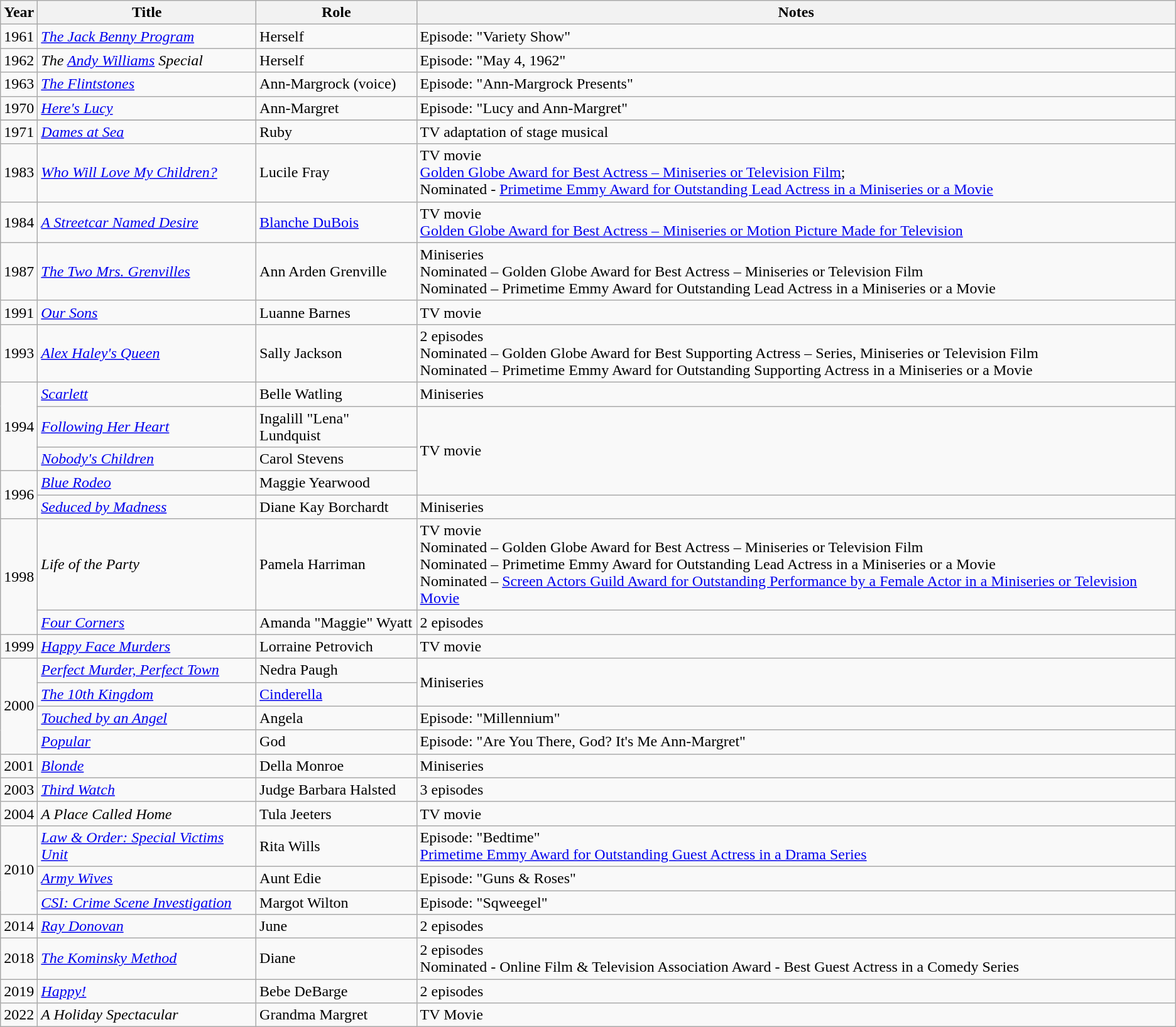<table class="wikitable sortable">
<tr>
<th>Year</th>
<th>Title</th>
<th>Role</th>
<th>Notes</th>
</tr>
<tr>
<td>1961</td>
<td><em><a href='#'>The Jack Benny Program</a></em></td>
<td>Herself</td>
<td>Episode: "Variety Show"</td>
</tr>
<tr>
<td>1962</td>
<td><em>The <a href='#'>Andy Williams</a> Special</em></td>
<td>Herself</td>
<td>Episode: "May 4, 1962"</td>
</tr>
<tr>
<td>1963</td>
<td><em><a href='#'>The Flintstones</a></em></td>
<td>Ann-Margrock (voice)</td>
<td>Episode: "Ann-Margrock Presents"</td>
</tr>
<tr>
<td>1970</td>
<td><em><a href='#'>Here's Lucy</a></em></td>
<td>Ann-Margret</td>
<td>Episode: "Lucy and Ann-Margret"</td>
</tr>
<tr>
</tr>
<tr>
<td>1971</td>
<td><em><a href='#'>Dames at Sea</a></em></td>
<td>Ruby</td>
<td>TV adaptation of stage musical</td>
</tr>
<tr>
<td>1983</td>
<td><em><a href='#'>Who Will Love My Children?</a></em></td>
<td>Lucile Fray</td>
<td>TV movie<br><a href='#'>Golden Globe Award for Best Actress – Miniseries or Television Film</a>;<br>Nominated - <a href='#'>Primetime Emmy Award for Outstanding Lead Actress in a Miniseries or a Movie</a></td>
</tr>
<tr>
<td>1984</td>
<td><em><a href='#'>A Streetcar Named Desire</a></em></td>
<td><a href='#'>Blanche DuBois</a></td>
<td>TV movie<br><a href='#'>Golden Globe Award for Best Actress – Miniseries or Motion Picture Made for Television</a></td>
</tr>
<tr>
<td>1987</td>
<td><em><a href='#'>The Two Mrs. Grenvilles</a></em></td>
<td>Ann Arden Grenville</td>
<td>Miniseries<br>Nominated – Golden Globe Award for Best Actress – Miniseries or Television Film<br>Nominated – Primetime Emmy Award for Outstanding Lead Actress in a Miniseries or a Movie</td>
</tr>
<tr>
<td>1991</td>
<td><em><a href='#'>Our Sons</a></em></td>
<td>Luanne Barnes</td>
<td>TV movie</td>
</tr>
<tr>
<td>1993</td>
<td><em><a href='#'>Alex Haley's Queen</a></em></td>
<td>Sally Jackson</td>
<td>2 episodes<br>Nominated – Golden Globe Award for Best Supporting Actress – Series, Miniseries or Television Film<br>Nominated – Primetime Emmy Award for Outstanding Supporting Actress in a Miniseries or a Movie</td>
</tr>
<tr>
<td rowspan=3>1994</td>
<td><em><a href='#'>Scarlett</a></em></td>
<td>Belle Watling</td>
<td>Miniseries</td>
</tr>
<tr>
<td><em><a href='#'>Following Her Heart</a></em></td>
<td>Ingalill "Lena" Lundquist</td>
<td rowspan=3>TV movie</td>
</tr>
<tr>
<td><em><a href='#'>Nobody's Children</a></em></td>
<td>Carol Stevens</td>
</tr>
<tr>
<td rowspan=2>1996</td>
<td><em><a href='#'>Blue Rodeo</a></em></td>
<td>Maggie Yearwood</td>
</tr>
<tr>
<td><em><a href='#'>Seduced by Madness</a></em></td>
<td>Diane Kay Borchardt</td>
<td>Miniseries</td>
</tr>
<tr>
<td rowspan=2>1998</td>
<td><em>Life of the Party</em></td>
<td>Pamela Harriman</td>
<td>TV movie<br>Nominated – Golden Globe Award for Best Actress – Miniseries or Television Film<br>Nominated – Primetime Emmy Award for Outstanding Lead Actress in a Miniseries or a Movie<br>Nominated – <a href='#'>Screen Actors Guild Award for Outstanding Performance by a Female Actor in a Miniseries or Television Movie</a></td>
</tr>
<tr>
<td><em><a href='#'>Four Corners</a></em></td>
<td>Amanda "Maggie" Wyatt</td>
<td>2 episodes</td>
</tr>
<tr>
<td>1999</td>
<td><em><a href='#'>Happy Face Murders</a></em></td>
<td>Lorraine Petrovich</td>
<td>TV movie</td>
</tr>
<tr>
<td rowspan=4>2000</td>
<td><em><a href='#'>Perfect Murder, Perfect Town</a></em></td>
<td>Nedra Paugh</td>
<td rowspan=2>Miniseries</td>
</tr>
<tr>
<td><em><a href='#'>The 10th Kingdom</a></em></td>
<td><a href='#'>Cinderella</a></td>
</tr>
<tr>
<td><em><a href='#'>Touched by an Angel</a></em></td>
<td>Angela</td>
<td>Episode: "Millennium"</td>
</tr>
<tr>
<td><em><a href='#'>Popular</a></em></td>
<td>God</td>
<td>Episode: "Are You There, God? It's Me Ann-Margret"</td>
</tr>
<tr>
<td>2001</td>
<td><em><a href='#'>Blonde</a></em></td>
<td>Della Monroe</td>
<td>Miniseries</td>
</tr>
<tr>
<td>2003</td>
<td><em><a href='#'>Third Watch</a></em></td>
<td>Judge Barbara Halsted</td>
<td>3 episodes</td>
</tr>
<tr>
<td>2004</td>
<td><em>A Place Called Home</em></td>
<td>Tula Jeeters</td>
<td>TV movie</td>
</tr>
<tr>
<td rowspan=3>2010</td>
<td><em><a href='#'>Law & Order: Special Victims Unit</a></em></td>
<td>Rita Wills</td>
<td>Episode: "Bedtime"<br><a href='#'>Primetime Emmy Award for Outstanding Guest Actress in a Drama Series</a></td>
</tr>
<tr>
<td><em><a href='#'>Army Wives</a></em></td>
<td>Aunt Edie</td>
<td>Episode: "Guns & Roses"</td>
</tr>
<tr>
<td><em><a href='#'>CSI: Crime Scene Investigation</a></em></td>
<td>Margot Wilton</td>
<td>Episode: "Sqweegel"</td>
</tr>
<tr>
<td>2014</td>
<td><em><a href='#'>Ray Donovan</a></em></td>
<td>June</td>
<td>2 episodes</td>
</tr>
<tr>
<td>2018</td>
<td><em><a href='#'>The Kominsky Method</a></em></td>
<td>Diane</td>
<td>2 episodes<br> Nominated - Online Film & Television Association Award - Best Guest Actress in a Comedy Series</td>
</tr>
<tr>
<td>2019</td>
<td><em><a href='#'>Happy!</a></em></td>
<td>Bebe DeBarge</td>
<td>2 episodes</td>
</tr>
<tr>
<td>2022</td>
<td><em>A Holiday Spectacular</em></td>
<td>Grandma Margret</td>
<td>TV Movie</td>
</tr>
</table>
